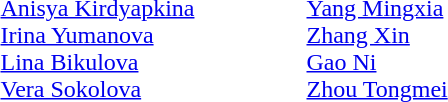<table>
<tr>
<td width=200 valign=top><em></em><br><a href='#'>Anisya Kirdyapkina</a><br><a href='#'>Irina Yumanova</a><br><a href='#'>Lina Bikulova</a><br><a href='#'>Vera Sokolova</a></td>
<td width=200 valign=top><em></em><br><a href='#'>Yang Mingxia</a><br><a href='#'>Zhang Xin</a><br><a href='#'>Gao Ni</a><br><a href='#'>Zhou Tongmei</a></td>
<td width=200 valign=top></td>
</tr>
</table>
